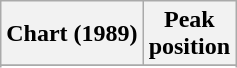<table class="wikitable sortable">
<tr>
<th align="left">Chart (1989)</th>
<th align="center">Peak<br>position</th>
</tr>
<tr>
</tr>
<tr>
</tr>
</table>
